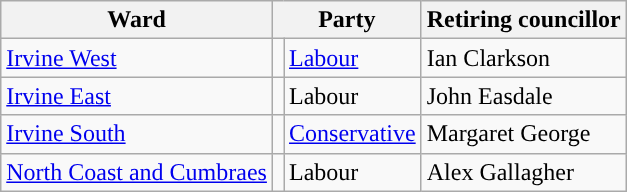<table class="wikitable sortable">
<tr>
<th scope="col">Ward</th>
<th scope="col"; colspan="2">Party</th>
<th scope="col">Retiring councillor</th>
</tr>
<tr>
<td scope="row"><a href='#'>Irvine West</a></td>
<td style="background-color: "></td>
<td><a href='#'>Labour</a></td>
<td>Ian Clarkson</td>
</tr>
<tr>
<td scope="row"><a href='#'>Irvine East</a></td>
<td style="background-color: "></td>
<td>Labour</td>
<td>John Easdale</td>
</tr>
<tr>
<td scope="row"><a href='#'>Irvine South</a></td>
<td style="background-color: "></td>
<td><a href='#'>Conservative</a></td>
<td>Margaret George</td>
</tr>
<tr>
<td scope="row"><a href='#'>North Coast and Cumbraes</a></td>
<td style="background-color: "></td>
<td>Labour</td>
<td>Alex Gallagher</td>
</tr>
</table>
